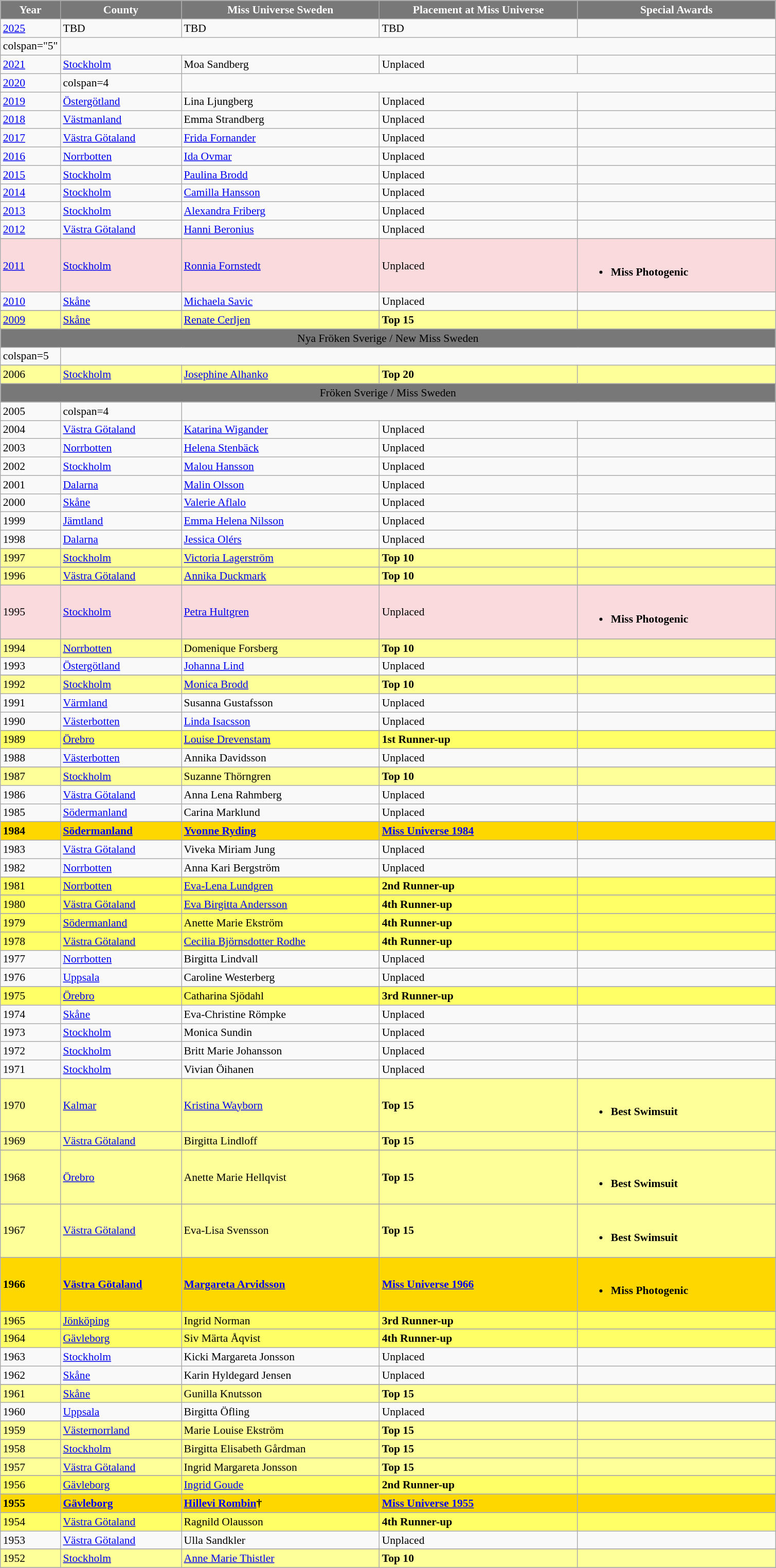<table class="wikitable " style="font-size: 90%;">
<tr>
<th width="60" style="background-color:#787878;color:#FFFFFF;">Year</th>
<th width="150" style="background-color:#787878;color:#FFFFFF;">County</th>
<th width="250" style="background-color:#787878;color:#FFFFFF;">Miss Universe Sweden</th>
<th width="250" style="background-color:#787878;color:#FFFFFF;">Placement at Miss Universe</th>
<th width="250" style="background-color:#787878;color:#FFFFFF;">Special Awards</th>
</tr>
<tr>
<td><a href='#'>2025</a></td>
<td>TBD</td>
<td>TBD</td>
<td>TBD</td>
<td></td>
</tr>
<tr>
<td>colspan="5" </td>
</tr>
<tr>
<td><a href='#'>2021</a></td>
<td><a href='#'>Stockholm</a></td>
<td>Moa Sandberg</td>
<td>Unplaced</td>
<td></td>
</tr>
<tr>
<td><a href='#'>2020</a></td>
<td>colspan=4 </td>
</tr>
<tr>
<td><a href='#'>2019</a></td>
<td><a href='#'>Östergötland</a></td>
<td>Lina Ljungberg</td>
<td>Unplaced</td>
<td></td>
</tr>
<tr>
<td><a href='#'>2018</a></td>
<td><a href='#'>Västmanland</a></td>
<td>Emma Strandberg</td>
<td>Unplaced</td>
<td></td>
</tr>
<tr>
<td><a href='#'>2017</a></td>
<td><a href='#'>Västra Götaland</a></td>
<td><a href='#'>Frida Fornander</a></td>
<td>Unplaced</td>
<td></td>
</tr>
<tr>
<td><a href='#'>2016</a></td>
<td><a href='#'>Norrbotten</a></td>
<td><a href='#'>Ida Ovmar</a></td>
<td>Unplaced</td>
<td></td>
</tr>
<tr>
<td><a href='#'>2015</a></td>
<td><a href='#'>Stockholm</a></td>
<td><a href='#'>Paulina Brodd</a></td>
<td>Unplaced</td>
<td></td>
</tr>
<tr>
<td><a href='#'>2014</a></td>
<td><a href='#'>Stockholm</a></td>
<td><a href='#'>Camilla Hansson</a></td>
<td>Unplaced</td>
<td></td>
</tr>
<tr>
<td><a href='#'>2013</a></td>
<td><a href='#'>Stockholm</a></td>
<td><a href='#'>Alexandra Friberg</a></td>
<td>Unplaced</td>
<td></td>
</tr>
<tr>
<td><a href='#'>2012</a></td>
<td><a href='#'>Västra Götaland</a></td>
<td><a href='#'>Hanni Beronius</a></td>
<td>Unplaced</td>
<td></td>
</tr>
<tr>
</tr>
<tr style="background-color:#FADADD;">
<td><a href='#'>2011</a></td>
<td><a href='#'>Stockholm</a></td>
<td><a href='#'>Ronnia Fornstedt</a></td>
<td>Unplaced</td>
<td align="left"><br><ul><li><strong>Miss Photogenic</strong></li></ul></td>
</tr>
<tr>
<td><a href='#'>2010</a></td>
<td><a href='#'>Skåne</a></td>
<td><a href='#'>Michaela Savic</a></td>
<td>Unplaced</td>
<td></td>
</tr>
<tr>
</tr>
<tr style="background-color:#FFFF99;">
<td><a href='#'>2009</a></td>
<td><a href='#'>Skåne</a></td>
<td><a href='#'>Renate Cerljen</a></td>
<td><strong>Top 15</strong></td>
<td></td>
</tr>
<tr>
</tr>
<tr bgcolor="#787878" align="center">
<td colspan="5"><span>Nya Fröken Sverige / New Miss Sweden</span></td>
</tr>
<tr>
<td>colspan=5 </td>
</tr>
<tr>
</tr>
<tr style="background-color:#FFFF99;">
<td>2006</td>
<td><a href='#'>Stockholm</a></td>
<td><a href='#'>Josephine Alhanko</a></td>
<td><strong>Top 20</strong></td>
<td></td>
</tr>
<tr>
</tr>
<tr bgcolor="#787878" align="center">
<td colspan="5"><span>Fröken Sverige / Miss Sweden</span></td>
</tr>
<tr>
<td>2005</td>
<td>colspan=4 </td>
</tr>
<tr>
<td>2004</td>
<td><a href='#'>Västra Götaland</a></td>
<td><a href='#'>Katarina Wigander</a></td>
<td>Unplaced</td>
<td></td>
</tr>
<tr>
<td>2003</td>
<td><a href='#'>Norrbotten</a></td>
<td><a href='#'>Helena Stenbäck</a></td>
<td>Unplaced</td>
<td></td>
</tr>
<tr>
<td>2002</td>
<td><a href='#'>Stockholm</a></td>
<td><a href='#'>Malou Hansson</a></td>
<td>Unplaced</td>
<td></td>
</tr>
<tr>
<td>2001</td>
<td><a href='#'>Dalarna</a></td>
<td><a href='#'>Malin Olsson</a></td>
<td>Unplaced</td>
<td></td>
</tr>
<tr>
<td>2000</td>
<td><a href='#'>Skåne</a></td>
<td><a href='#'>Valerie Aflalo</a></td>
<td>Unplaced</td>
<td></td>
</tr>
<tr>
<td>1999</td>
<td><a href='#'>Jämtland</a></td>
<td><a href='#'>Emma Helena Nilsson</a></td>
<td>Unplaced</td>
<td></td>
</tr>
<tr>
<td>1998</td>
<td><a href='#'>Dalarna</a></td>
<td><a href='#'>Jessica Olérs</a></td>
<td>Unplaced</td>
<td></td>
</tr>
<tr>
</tr>
<tr style="background-color:#FFFF99;">
<td>1997</td>
<td><a href='#'>Stockholm</a></td>
<td><a href='#'>Victoria Lagerström</a></td>
<td><strong>Top 10</strong></td>
<td></td>
</tr>
<tr>
</tr>
<tr style="background-color:#FFFF99;">
<td>1996</td>
<td><a href='#'>Västra Götaland</a></td>
<td><a href='#'>Annika Duckmark</a></td>
<td><strong>Top 10</strong></td>
<td></td>
</tr>
<tr>
</tr>
<tr style="background-color:#FADADD;">
<td>1995</td>
<td><a href='#'>Stockholm</a></td>
<td><a href='#'>Petra Hultgren</a></td>
<td>Unplaced</td>
<td align="left"><br><ul><li><strong>Miss Photogenic</strong></li></ul></td>
</tr>
<tr>
</tr>
<tr style="background-color:#FFFF99;">
<td>1994</td>
<td><a href='#'>Norrbotten</a></td>
<td>Domenique Forsberg</td>
<td><strong>Top 10</strong></td>
<td></td>
</tr>
<tr>
<td>1993</td>
<td><a href='#'>Östergötland</a></td>
<td><a href='#'>Johanna Lind</a></td>
<td>Unplaced</td>
<td></td>
</tr>
<tr>
</tr>
<tr style="background-color:#FFFF99;">
<td>1992</td>
<td><a href='#'>Stockholm</a></td>
<td><a href='#'>Monica Brodd</a></td>
<td><strong>Top 10</strong></td>
<td></td>
</tr>
<tr>
<td>1991</td>
<td><a href='#'>Värmland</a></td>
<td>Susanna Gustafsson</td>
<td>Unplaced</td>
<td></td>
</tr>
<tr>
<td>1990</td>
<td><a href='#'>Västerbotten</a></td>
<td><a href='#'>Linda Isacsson</a></td>
<td>Unplaced</td>
<td></td>
</tr>
<tr>
</tr>
<tr style="background-color:#FFFF66;">
<td>1989</td>
<td><a href='#'>Örebro</a></td>
<td><a href='#'>Louise Drevenstam</a></td>
<td><strong>1st Runner-up</strong></td>
<td></td>
</tr>
<tr>
<td>1988</td>
<td><a href='#'>Västerbotten</a></td>
<td>Annika Davidsson</td>
<td>Unplaced</td>
<td></td>
</tr>
<tr>
</tr>
<tr style="background-color:#FFFF99;">
<td>1987</td>
<td><a href='#'>Stockholm</a></td>
<td>Suzanne Thörngren</td>
<td><strong>Top 10</strong></td>
<td></td>
</tr>
<tr>
<td>1986</td>
<td><a href='#'>Västra Götaland</a></td>
<td>Anna Lena Rahmberg</td>
<td>Unplaced</td>
<td></td>
</tr>
<tr>
<td>1985</td>
<td><a href='#'>Södermanland</a></td>
<td>Carina Marklund</td>
<td>Unplaced</td>
<td></td>
</tr>
<tr>
</tr>
<tr style="background-color:gold; font-weight: bold">
<td>1984</td>
<td><a href='#'>Södermanland</a></td>
<td><a href='#'>Yvonne Ryding</a></td>
<td><a href='#'>Miss Universe 1984</a></td>
<td></td>
</tr>
<tr>
<td>1983</td>
<td><a href='#'>Västra Götaland</a></td>
<td>Viveka Miriam Jung</td>
<td>Unplaced</td>
<td></td>
</tr>
<tr>
<td>1982</td>
<td><a href='#'>Norrbotten</a></td>
<td>Anna Kari Bergström</td>
<td>Unplaced</td>
<td></td>
</tr>
<tr>
</tr>
<tr style="background-color:#FFFF66;">
<td>1981</td>
<td><a href='#'>Norrbotten</a></td>
<td><a href='#'>Eva-Lena Lundgren</a></td>
<td><strong>2nd Runner-up</strong></td>
<td></td>
</tr>
<tr>
</tr>
<tr style="background-color:#FFFF66;">
<td>1980</td>
<td><a href='#'>Västra Götaland</a></td>
<td><a href='#'>Eva Birgitta Andersson</a></td>
<td><strong>4th Runner-up</strong></td>
<td></td>
</tr>
<tr>
</tr>
<tr style="background-color:#FFFF66;">
<td>1979</td>
<td><a href='#'>Södermanland</a></td>
<td>Anette Marie Ekström</td>
<td><strong>4th Runner-up</strong></td>
<td></td>
</tr>
<tr>
</tr>
<tr style="background-color:#FFFF66;">
<td>1978</td>
<td><a href='#'>Västra Götaland</a></td>
<td><a href='#'>Cecilia Björnsdotter Rodhe</a></td>
<td><strong>4th Runner-up</strong></td>
<td></td>
</tr>
<tr>
<td>1977</td>
<td><a href='#'>Norrbotten</a></td>
<td>Birgitta Lindvall</td>
<td>Unplaced</td>
<td></td>
</tr>
<tr>
<td>1976</td>
<td><a href='#'>Uppsala</a></td>
<td>Caroline Westerberg</td>
<td>Unplaced</td>
<td></td>
</tr>
<tr>
</tr>
<tr style="background-color:#FFFF66;">
<td>1975</td>
<td><a href='#'>Örebro</a></td>
<td>Catharina Sjödahl</td>
<td><strong>3rd Runner-up</strong></td>
<td></td>
</tr>
<tr>
<td>1974</td>
<td><a href='#'>Skåne</a></td>
<td>Eva-Christine Römpke</td>
<td>Unplaced</td>
<td></td>
</tr>
<tr>
<td>1973</td>
<td><a href='#'>Stockholm</a></td>
<td>Monica Sundin</td>
<td>Unplaced</td>
<td></td>
</tr>
<tr>
<td>1972</td>
<td><a href='#'>Stockholm</a></td>
<td>Britt Marie Johansson</td>
<td>Unplaced</td>
<td></td>
</tr>
<tr>
<td>1971</td>
<td><a href='#'>Stockholm</a></td>
<td>Vivian Öihanen</td>
<td>Unplaced</td>
<td></td>
</tr>
<tr>
</tr>
<tr style="background-color:#FFFF99;">
<td>1970</td>
<td><a href='#'>Kalmar</a></td>
<td><a href='#'>Kristina Wayborn</a></td>
<td><strong>Top 15</strong></td>
<td align="left"><br><ul><li><strong>Best Swimsuit</strong></li></ul></td>
</tr>
<tr>
</tr>
<tr style="background-color:#FFFF99;">
<td>1969</td>
<td><a href='#'>Västra Götaland</a></td>
<td>Birgitta Lindloff</td>
<td><strong>Top 15</strong></td>
<td></td>
</tr>
<tr>
</tr>
<tr style="background-color:#FFFF99;">
<td>1968</td>
<td><a href='#'>Örebro</a></td>
<td>Anette Marie Hellqvist</td>
<td><strong>Top 15</strong></td>
<td align="left"><br><ul><li><strong>Best Swimsuit</strong></li></ul></td>
</tr>
<tr>
</tr>
<tr style="background-color:#FFFF99;">
<td>1967</td>
<td><a href='#'>Västra Götaland</a></td>
<td>Eva-Lisa Svensson</td>
<td><strong>Top 15</strong></td>
<td align="left"><br><ul><li><strong>Best Swimsuit</strong></li></ul></td>
</tr>
<tr>
</tr>
<tr style="background-color:gold; font-weight: bold">
<td>1966</td>
<td><a href='#'>Västra Götaland</a></td>
<td><a href='#'>Margareta Arvidsson</a></td>
<td><a href='#'>Miss Universe 1966</a></td>
<td align="left"><br><ul><li>Miss Photogenic</li></ul></td>
</tr>
<tr>
</tr>
<tr style="background-color:#FFFF66;">
<td>1965</td>
<td><a href='#'>Jönköping</a></td>
<td>Ingrid Norman</td>
<td><strong>3rd Runner-up</strong></td>
<td></td>
</tr>
<tr>
</tr>
<tr style="background-color:#FFFF66;">
<td>1964</td>
<td><a href='#'>Gävleborg</a></td>
<td>Siv Märta Åqvist</td>
<td><strong>4th Runner-up</strong></td>
<td></td>
</tr>
<tr>
<td>1963</td>
<td><a href='#'>Stockholm</a></td>
<td>Kicki Margareta Jonsson</td>
<td>Unplaced</td>
<td></td>
</tr>
<tr>
<td>1962</td>
<td><a href='#'>Skåne</a></td>
<td>Karin Hyldegard Jensen</td>
<td>Unplaced</td>
<td></td>
</tr>
<tr>
</tr>
<tr style="background-color:#FFFF99;">
<td>1961</td>
<td><a href='#'>Skåne</a></td>
<td>Gunilla Knutsson</td>
<td><strong>Top 15</strong></td>
<td></td>
</tr>
<tr>
<td>1960</td>
<td><a href='#'>Uppsala</a></td>
<td>Birgitta Öfling</td>
<td>Unplaced</td>
<td></td>
</tr>
<tr>
</tr>
<tr style="background-color:#FFFF99;">
<td>1959</td>
<td><a href='#'>Västernorrland</a></td>
<td>Marie Louise Ekström</td>
<td><strong>Top 15</strong></td>
<td></td>
</tr>
<tr>
</tr>
<tr style="background-color:#FFFF99;">
<td>1958</td>
<td><a href='#'>Stockholm</a></td>
<td>Birgitta Elisabeth Gårdman</td>
<td><strong>Top 15</strong></td>
<td></td>
</tr>
<tr>
</tr>
<tr style="background-color:#FFFF99;">
<td>1957</td>
<td><a href='#'>Västra Götaland</a></td>
<td>Ingrid Margareta Jonsson</td>
<td><strong>Top 15</strong></td>
<td></td>
</tr>
<tr>
</tr>
<tr style="background-color:#FFFF66;">
<td>1956</td>
<td><a href='#'>Gävleborg</a></td>
<td><a href='#'>Ingrid Goude</a></td>
<td><strong>2nd Runner-up</strong></td>
<td></td>
</tr>
<tr>
</tr>
<tr style="background-color:gold; font-weight: bold">
<td>1955</td>
<td><a href='#'>Gävleborg</a></td>
<td><a href='#'>Hillevi Rombin</a>†</td>
<td><a href='#'>Miss Universe 1955</a></td>
<td></td>
</tr>
<tr>
</tr>
<tr style="background-color:#FFFF66;">
<td>1954</td>
<td><a href='#'>Västra Götaland</a></td>
<td>Ragnild Olausson</td>
<td><strong>4th Runner-up</strong></td>
<td></td>
</tr>
<tr>
<td>1953</td>
<td><a href='#'>Västra Götaland</a></td>
<td>Ulla Sandkler</td>
<td>Unplaced</td>
<td></td>
</tr>
<tr>
</tr>
<tr style="background-color:#FFFF99;">
<td>1952</td>
<td><a href='#'>Stockholm</a></td>
<td><a href='#'>Anne Marie Thistler</a></td>
<td><strong>Top 10</strong></td>
<td></td>
</tr>
<tr>
</tr>
</table>
